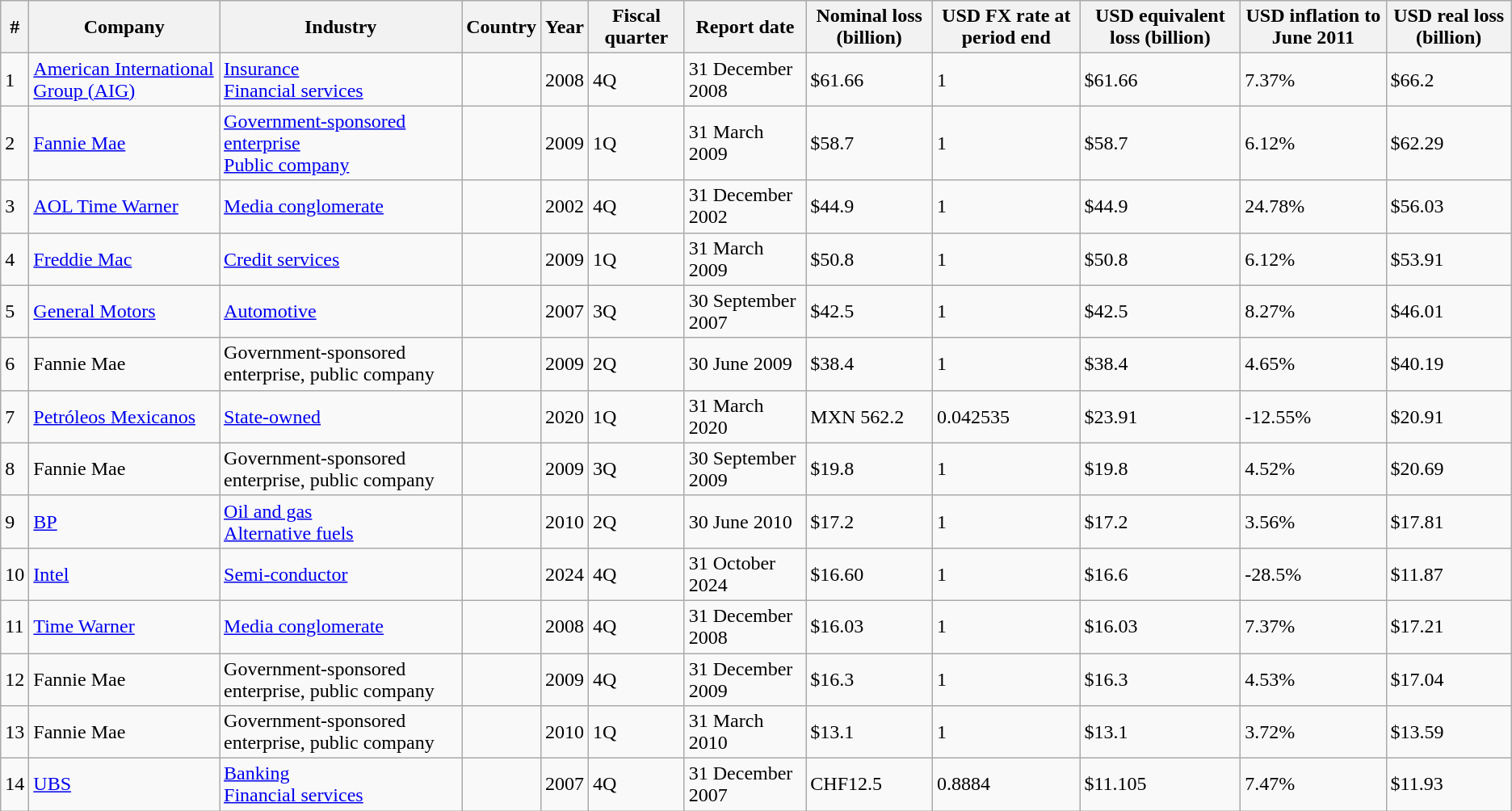<table class="wikitable sortable">
<tr>
<th>#</th>
<th>Company</th>
<th>Industry</th>
<th>Country</th>
<th>Year</th>
<th>Fiscal quarter</th>
<th>Report date</th>
<th>Nominal loss (billion)</th>
<th>USD FX rate at period end</th>
<th>USD equivalent loss (billion)</th>
<th>USD inflation to June 2011</th>
<th>USD real loss (billion)</th>
</tr>
<tr>
<td>1</td>
<td><a href='#'>American International Group (AIG)</a></td>
<td><a href='#'>Insurance</a><br><a href='#'>Financial services</a></td>
<td></td>
<td>2008</td>
<td>4Q</td>
<td>31 December 2008</td>
<td>$61.66</td>
<td>1</td>
<td>$61.66</td>
<td>7.37%</td>
<td>$66.2</td>
</tr>
<tr>
<td>2</td>
<td><a href='#'>Fannie Mae</a></td>
<td><a href='#'>Government-sponsored enterprise</a><br><a href='#'>Public company</a></td>
<td></td>
<td>2009</td>
<td>1Q</td>
<td>31 March 2009</td>
<td>$58.7</td>
<td>1</td>
<td>$58.7</td>
<td>6.12%</td>
<td>$62.29</td>
</tr>
<tr>
<td>3</td>
<td><a href='#'>AOL Time Warner</a></td>
<td><a href='#'>Media conglomerate</a></td>
<td></td>
<td>2002</td>
<td>4Q</td>
<td>31 December 2002</td>
<td>$44.9</td>
<td>1</td>
<td>$44.9</td>
<td>24.78%</td>
<td>$56.03</td>
</tr>
<tr>
<td>4</td>
<td><a href='#'>Freddie Mac</a></td>
<td><a href='#'>Credit services</a></td>
<td></td>
<td>2009</td>
<td>1Q</td>
<td>31 March 2009</td>
<td>$50.8</td>
<td>1</td>
<td>$50.8</td>
<td>6.12%</td>
<td>$53.91</td>
</tr>
<tr>
<td>5</td>
<td><a href='#'>General Motors</a></td>
<td><a href='#'>Automotive</a></td>
<td></td>
<td>2007</td>
<td>3Q</td>
<td>30 September 2007</td>
<td>$42.5</td>
<td>1</td>
<td>$42.5</td>
<td>8.27%</td>
<td>$46.01</td>
</tr>
<tr>
<td>6</td>
<td>Fannie Mae</td>
<td>Government-sponsored enterprise, public company</td>
<td></td>
<td>2009</td>
<td>2Q</td>
<td>30 June 2009</td>
<td>$38.4</td>
<td>1</td>
<td>$38.4</td>
<td>4.65%</td>
<td>$40.19</td>
</tr>
<tr>
<td>7</td>
<td><a href='#'>Petróleos Mexicanos</a></td>
<td><a href='#'>State-owned</a><br></td>
<td></td>
<td>2020</td>
<td>1Q</td>
<td>31 March 2020</td>
<td>MXN 562.2</td>
<td>0.042535</td>
<td>$23.91</td>
<td>-12.55%</td>
<td>$20.91</td>
</tr>
<tr>
<td>8</td>
<td>Fannie Mae</td>
<td>Government-sponsored enterprise, public company</td>
<td></td>
<td>2009</td>
<td>3Q</td>
<td>30 September 2009</td>
<td>$19.8</td>
<td>1</td>
<td>$19.8</td>
<td>4.52%</td>
<td>$20.69</td>
</tr>
<tr>
<td>9</td>
<td><a href='#'>BP</a></td>
<td><a href='#'>Oil and gas</a><br><a href='#'>Alternative fuels</a></td>
<td></td>
<td>2010</td>
<td>2Q</td>
<td>30 June 2010</td>
<td>$17.2</td>
<td>1</td>
<td>$17.2</td>
<td>3.56%</td>
<td>$17.81</td>
</tr>
<tr>
<td>10</td>
<td><a href='#'>Intel</a></td>
<td><a href='#'>Semi-conductor</a></td>
<td></td>
<td>2024</td>
<td>4Q</td>
<td>31 October 2024</td>
<td>$16.60 </td>
<td>1</td>
<td>$16.6</td>
<td>-28.5%</td>
<td>$11.87</td>
</tr>
<tr>
<td>11</td>
<td><a href='#'>Time Warner</a></td>
<td><a href='#'>Media conglomerate</a></td>
<td></td>
<td>2008</td>
<td>4Q</td>
<td>31 December 2008</td>
<td>$16.03</td>
<td>1</td>
<td>$16.03</td>
<td>7.37%</td>
<td>$17.21</td>
</tr>
<tr>
<td>12</td>
<td>Fannie Mae</td>
<td>Government-sponsored enterprise, public company</td>
<td></td>
<td>2009</td>
<td>4Q</td>
<td>31 December 2009</td>
<td>$16.3</td>
<td>1</td>
<td>$16.3</td>
<td>4.53%</td>
<td>$17.04</td>
</tr>
<tr>
<td>13</td>
<td>Fannie Mae</td>
<td>Government-sponsored enterprise, public company</td>
<td></td>
<td>2010</td>
<td>1Q</td>
<td>31 March 2010</td>
<td>$13.1</td>
<td>1</td>
<td>$13.1</td>
<td>3.72%</td>
<td>$13.59</td>
</tr>
<tr>
<td>14</td>
<td><a href='#'>UBS</a></td>
<td><a href='#'>Banking</a><br><a href='#'>Financial services</a></td>
<td></td>
<td>2007</td>
<td>4Q</td>
<td>31 December 2007</td>
<td>CHF12.5</td>
<td>0.8884</td>
<td>$11.105</td>
<td>7.47%</td>
<td>$11.93</td>
</tr>
</table>
